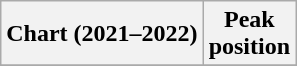<table class="wikitable sortable plainrowheaders" style="text-align:center">
<tr>
<th scope="col">Chart (2021–2022)</th>
<th scope="col">Peak<br>position</th>
</tr>
<tr>
</tr>
</table>
